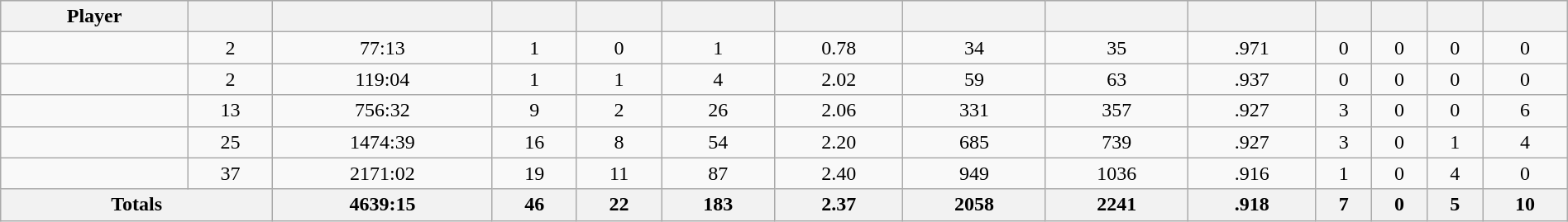<table class="wikitable sortable" style="width:100%;">
<tr style="text-align:center; background:#ddd;">
<th>Player</th>
<th></th>
<th></th>
<th></th>
<th></th>
<th></th>
<th></th>
<th></th>
<th></th>
<th></th>
<th></th>
<th></th>
<th></th>
<th></th>
</tr>
<tr align=center>
<td style=white-space:nowrap></td>
<td>2</td>
<td>77:13</td>
<td>1</td>
<td>0</td>
<td>1</td>
<td>0.78</td>
<td>34</td>
<td>35</td>
<td>.971</td>
<td>0</td>
<td>0</td>
<td>0</td>
<td>0</td>
</tr>
<tr align=center>
<td style=white-space:nowrap></td>
<td>2</td>
<td>119:04</td>
<td>1</td>
<td>1</td>
<td>4</td>
<td>2.02</td>
<td>59</td>
<td>63</td>
<td>.937</td>
<td>0</td>
<td>0</td>
<td>0</td>
<td>0</td>
</tr>
<tr align=center>
<td style=white-space:nowrap></td>
<td>13</td>
<td>756:32</td>
<td>9</td>
<td>2</td>
<td>26</td>
<td>2.06</td>
<td>331</td>
<td>357</td>
<td>.927</td>
<td>3</td>
<td>0</td>
<td>0</td>
<td>6</td>
</tr>
<tr align=center>
<td style=white-space:nowrap></td>
<td>25</td>
<td>1474:39</td>
<td>16</td>
<td>8</td>
<td>54</td>
<td>2.20</td>
<td>685</td>
<td>739</td>
<td>.927</td>
<td>3</td>
<td>0</td>
<td>1</td>
<td>4</td>
</tr>
<tr align=center>
<td style=white-space:nowrap></td>
<td>37</td>
<td>2171:02</td>
<td>19</td>
<td>11</td>
<td>87</td>
<td>2.40</td>
<td>949</td>
<td>1036</td>
<td>.916</td>
<td>1</td>
<td>0</td>
<td>4</td>
<td>0</td>
</tr>
<tr class="unsortable">
<th colspan=2>Totals</th>
<th>4639:15</th>
<th>46</th>
<th>22</th>
<th>183</th>
<th>2.37</th>
<th>2058</th>
<th>2241</th>
<th>.918</th>
<th>7</th>
<th>0</th>
<th>5</th>
<th>10</th>
</tr>
</table>
